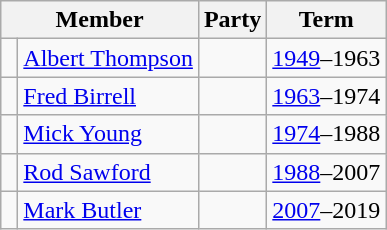<table class="wikitable">
<tr>
<th colspan="2">Member</th>
<th>Party</th>
<th>Term</th>
</tr>
<tr>
<td> </td>
<td><a href='#'>Albert Thompson</a></td>
<td></td>
<td><a href='#'>1949</a>–1963</td>
</tr>
<tr>
<td> </td>
<td><a href='#'>Fred Birrell</a></td>
<td></td>
<td><a href='#'>1963</a>–1974</td>
</tr>
<tr>
<td> </td>
<td><a href='#'>Mick Young</a></td>
<td></td>
<td><a href='#'>1974</a>–1988</td>
</tr>
<tr>
<td> </td>
<td><a href='#'>Rod Sawford</a></td>
<td></td>
<td><a href='#'>1988</a>–2007</td>
</tr>
<tr>
<td> </td>
<td><a href='#'>Mark Butler</a></td>
<td></td>
<td><a href='#'>2007</a>–2019</td>
</tr>
</table>
